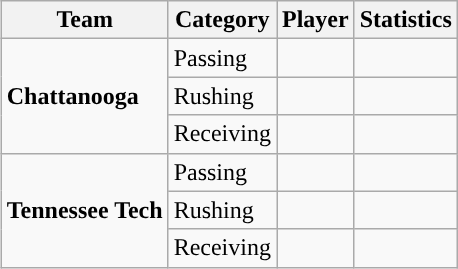<table class="wikitable" style="float: right;">
<tr>
<th>Team</th>
<th>Category</th>
<th>Player</th>
<th>Statistics</th>
</tr>
<tr>
<td rowspan=3><strong>Chattanooga</strong></td>
<td>Passing</td>
<td></td>
<td></td>
</tr>
<tr>
<td>Rushing</td>
<td></td>
<td></td>
</tr>
<tr>
<td>Receiving</td>
<td></td>
<td></td>
</tr>
<tr>
<td rowspan=3><strong>Tennessee Tech</strong></td>
<td>Passing</td>
<td></td>
<td></td>
</tr>
<tr>
<td>Rushing</td>
<td></td>
<td></td>
</tr>
<tr>
<td>Receiving</td>
<td></td>
<td></td>
</tr>
</table>
